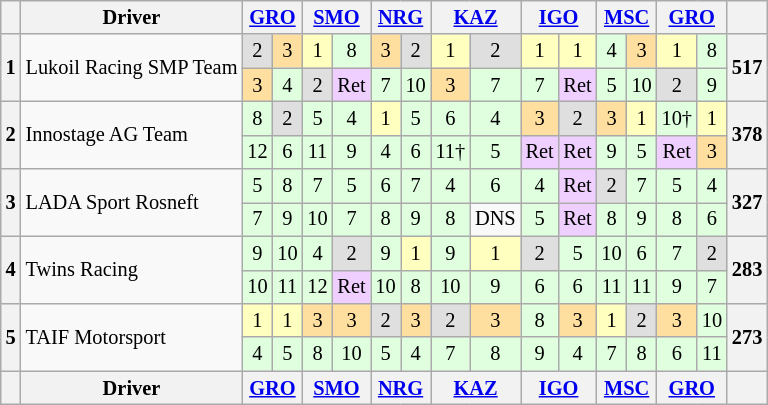<table align=left| class="wikitable" style="font-size: 85%; text-align: center">
<tr valign="top">
<th valign="middle"></th>
<th valign="middle">Driver</th>
<th colspan=2><a href='#'>GRO</a></th>
<th colspan=2><a href='#'>SMO</a></th>
<th colspan=2><a href='#'>NRG</a></th>
<th colspan=2><a href='#'>KAZ</a></th>
<th colspan=2><a href='#'>IGO</a></th>
<th colspan=2><a href='#'>MSC</a></th>
<th colspan=2><a href='#'>GRO</a></th>
<th valign="middle"></th>
</tr>
<tr>
<th rowspan="2">1</th>
<td rowspan="2" align=left>Lukoil Racing SMP Team</td>
<td style="background:#dfdfdf;">2</td>
<td style="background:#ffdf9f;">3</td>
<td style="background:#ffffbf;">1</td>
<td style="background:#dfffdf;">8</td>
<td style="background:#ffdf9f;">3</td>
<td style="background:#dfdfdf;">2</td>
<td style="background:#ffffbf;">1</td>
<td style="background:#dfdfdf;">2</td>
<td style="background:#ffffbf;">1</td>
<td style="background:#ffffbf;">1</td>
<td style="background:#dfffdf;">4</td>
<td style="background:#ffdf9f;">3</td>
<td style="background:#ffffbf;">1</td>
<td style="background:#dfffdf;">8</td>
<th rowspan="2">517</th>
</tr>
<tr>
<td style="background:#ffdf9f;">3</td>
<td style="background:#dfffdf;">4</td>
<td style="background:#dfdfdf;">2</td>
<td style="background:#efcfff;">Ret</td>
<td style="background:#dfffdf;">7</td>
<td style="background:#dfffdf;">10</td>
<td style="background:#ffdf9f;">3</td>
<td style="background:#dfffdf;">7</td>
<td style="background:#dfffdf;">7</td>
<td style="background:#efcfff;">Ret</td>
<td style="background:#dfffdf;">5</td>
<td style="background:#dfffdf;">10</td>
<td style="background:#dfdfdf;">2</td>
<td style="background:#dfffdf;">9</td>
</tr>
<tr>
<th rowspan="2">2</th>
<td rowspan="2" align=left>Innostage AG Team</td>
<td style="background:#dfffdf;">8</td>
<td style="background:#dfdfdf;">2</td>
<td style="background:#dfffdf;">5</td>
<td style="background:#dfffdf;">4</td>
<td style="background:#ffffbf;">1</td>
<td style="background:#dfffdf;">5</td>
<td style="background:#dfffdf;">6</td>
<td style="background:#dfffdf;">4</td>
<td style="background:#ffdf9f;">3</td>
<td style="background:#dfdfdf;">2</td>
<td style="background:#ffdf9f;">3</td>
<td style="background:#ffffbf;">1</td>
<td style="background:#dfffdf;">10†</td>
<td style="background:#ffffbf;">1</td>
<th rowspan="2">378</th>
</tr>
<tr>
<td style="background:#dfffdf;">12</td>
<td style="background:#dfffdf;">6</td>
<td style="background:#dfffdf;">11</td>
<td style="background:#dfffdf;">9</td>
<td style="background:#dfffdf;">4</td>
<td style="background:#dfffdf;">6</td>
<td style="background:#dfffdf;">11†</td>
<td style="background:#dfffdf;">5</td>
<td style="background:#efcfff;">Ret</td>
<td style="background:#efcfff;">Ret</td>
<td style="background:#dfffdf;">9</td>
<td style="background:#dfffdf;">5</td>
<td style="background:#efcfff;">Ret</td>
<td style="background:#ffdf9f;">3</td>
</tr>
<tr>
<th rowspan="2">3</th>
<td rowspan="2" align=left>LADA Sport Rosneft</td>
<td style="background:#dfffdf;">5</td>
<td style="background:#dfffdf;">8</td>
<td style="background:#dfffdf;">7</td>
<td style="background:#dfffdf;">5</td>
<td style="background:#dfffdf;">6</td>
<td style="background:#dfffdf;">7</td>
<td style="background:#dfffdf;">4</td>
<td style="background:#dfffdf;">6</td>
<td style="background:#dfffdf;">4</td>
<td style="background:#efcfff;">Ret</td>
<td style="background:#dfdfdf;">2</td>
<td style="background:#dfffdf;">7</td>
<td style="background:#dfffdf;">5</td>
<td style="background:#dfffdf;">4</td>
<th rowspan="2">327</th>
</tr>
<tr>
<td style="background:#dfffdf;">7</td>
<td style="background:#dfffdf;">9</td>
<td style="background:#dfffdf;">10</td>
<td style="background:#dfffdf;">7</td>
<td style="background:#dfffdf;">8</td>
<td style="background:#dfffdf;">9</td>
<td style="background:#dfffdf;">8</td>
<td>DNS</td>
<td style="background:#dfffdf;">5</td>
<td style="background:#efcfff;">Ret</td>
<td style="background:#dfffdf;">8</td>
<td style="background:#dfffdf;">9</td>
<td style="background:#dfffdf;">8</td>
<td style="background:#dfffdf;">6</td>
</tr>
<tr>
<th rowspan="2">4</th>
<td rowspan="2" align=left>Twins Racing</td>
<td style="background:#dfffdf;">9</td>
<td style="background:#dfffdf;">10</td>
<td style="background:#dfffdf;">4</td>
<td style="background:#dfdfdf;">2</td>
<td style="background:#dfffdf;">9</td>
<td style="background:#ffffbf;">1</td>
<td style="background:#dfffdf;">9</td>
<td style="background:#ffffbf;">1</td>
<td style="background:#dfdfdf;">2</td>
<td style="background:#dfffdf;">5</td>
<td style="background:#dfffdf;">10</td>
<td style="background:#dfffdf;">6</td>
<td style="background:#dfffdf;">7</td>
<td style="background:#dfdfdf;">2</td>
<th rowspan="2">283</th>
</tr>
<tr>
<td style="background:#dfffdf;">10</td>
<td style="background:#dfffdf;">11</td>
<td style="background:#dfffdf;">12</td>
<td style="background:#efcfff;">Ret</td>
<td style="background:#dfffdf;">10</td>
<td style="background:#dfffdf;">8</td>
<td style="background:#dfffdf;">10</td>
<td style="background:#dfffdf;">9</td>
<td style="background:#dfffdf;">6</td>
<td style="background:#dfffdf;">6</td>
<td style="background:#dfffdf;">11</td>
<td style="background:#dfffdf;">11</td>
<td style="background:#dfffdf;">9</td>
<td style="background:#dfffdf;">7</td>
</tr>
<tr>
<th rowspan="2">5</th>
<td rowspan="2" align=left>TAIF Motorsport</td>
<td style="background:#ffffbf;">1</td>
<td style="background:#ffffbf;">1</td>
<td style="background:#ffdf9f;">3</td>
<td style="background:#ffdf9f;">3</td>
<td style="background:#dfdfdf;">2</td>
<td style="background:#ffdf9f;">3</td>
<td style="background:#dfdfdf;">2</td>
<td style="background:#ffdf9f;">3</td>
<td style="background:#dfffdf;">8</td>
<td style="background:#ffdf9f;">3</td>
<td style="background:#ffffbf;">1</td>
<td style="background:#dfdfdf;">2</td>
<td style="background:#ffdf9f;">3</td>
<td style="background:#dfffdf;">10</td>
<th rowspan="2">273<br></th>
</tr>
<tr>
<td style="background:#dfffdf;">4</td>
<td style="background:#dfffdf;">5</td>
<td style="background:#dfffdf;">8</td>
<td style="background:#dfffdf;">10</td>
<td style="background:#dfffdf;">5</td>
<td style="background:#dfffdf;">4</td>
<td style="background:#dfffdf;">7</td>
<td style="background:#dfffdf;">8</td>
<td style="background:#dfffdf;">9</td>
<td style="background:#dfffdf;">4</td>
<td style="background:#dfffdf;">7</td>
<td style="background:#dfffdf;">8</td>
<td style="background:#dfffdf;">6</td>
<td style="background:#dfffdf;">11</td>
</tr>
<tr>
<th valign="middle"></th>
<th valign="middle">Driver</th>
<th colspan=2><a href='#'>GRO</a></th>
<th colspan=2><a href='#'>SMO</a></th>
<th colspan=2><a href='#'>NRG</a></th>
<th colspan=2><a href='#'>KAZ</a></th>
<th colspan=2><a href='#'>IGO</a></th>
<th colspan=2><a href='#'>MSC</a></th>
<th colspan=2><a href='#'>GRO</a></th>
<th valign="middle"></th>
</tr>
</table>
